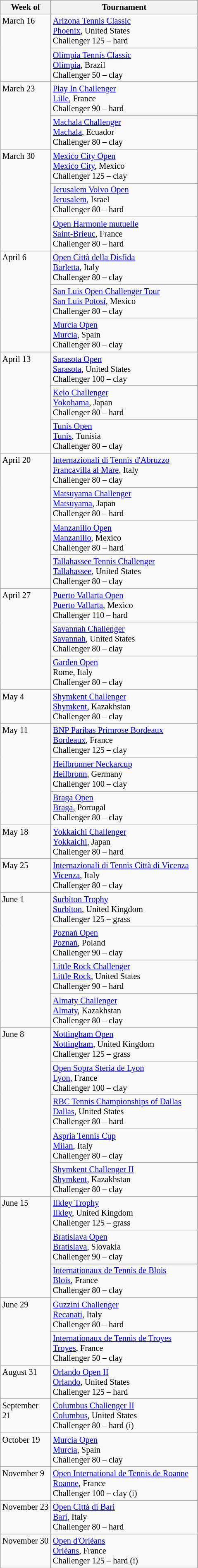<table class=wikitable style=font-size:85%>
<tr>
<th width=75>Week of</th>
<th width=230>Tournament</th>
</tr>
<tr valign=top>
<td rowspan=2>March 16</td>
<td><a href='#'>Arizona Tennis Classic</a><br><a href='#'>Phoenix</a>, United States <br> Challenger 125 – hard</td>
</tr>
<tr valign=top>
<td><a href='#'>Olímpia Tennis Classic</a><br><a href='#'>Olímpia</a>, Brazil <br> Challenger 50 – clay</td>
</tr>
<tr valign=top>
<td rowspan=2>March 23</td>
<td><a href='#'>Play In Challenger</a><br><a href='#'>Lille</a>, France <br> Challenger 90 – hard</td>
</tr>
<tr valign=top>
<td><a href='#'>Machala Challenger</a><br><a href='#'>Machala</a>, Ecuador <br> Challenger 80 – clay</td>
</tr>
<tr valign=top>
<td rowspan=3>March 30</td>
<td><a href='#'>Mexico City Open</a><br><a href='#'>Mexico City</a>, Mexico <br> Challenger 125 – clay</td>
</tr>
<tr valign=top>
<td><a href='#'>Jerusalem Volvo Open</a><br><a href='#'>Jerusalem</a>, Israel <br> Challenger 80 – hard</td>
</tr>
<tr valign=top>
<td><a href='#'>Open Harmonie mutuelle</a><br><a href='#'>Saint-Brieuc</a>, France <br> Challenger 80 – hard</td>
</tr>
<tr valign=top>
<td rowspan=3>April 6</td>
<td><a href='#'>Open Città della Disfida</a><br><a href='#'>Barletta</a>, Italy <br> Challenger 80 – clay</td>
</tr>
<tr valign=top>
<td><a href='#'>San Luis Open Challenger Tour</a><br><a href='#'>San Luis Potosí</a>, Mexico <br> Challenger 80 – clay</td>
</tr>
<tr valign=top>
<td><a href='#'>Murcia Open</a><br><a href='#'>Murcia</a>, Spain <br> Challenger 80 – clay</td>
</tr>
<tr valign=top>
<td rowspan=3>April 13</td>
<td><a href='#'>Sarasota Open</a><br><a href='#'>Sarasota</a>, United States <br> Challenger 100 – clay</td>
</tr>
<tr valign=top>
<td><a href='#'>Keio Challenger</a><br><a href='#'>Yokohama</a>, Japan <br> Challenger 80 – hard</td>
</tr>
<tr valign=top>
<td><a href='#'>Tunis Open</a><br><a href='#'>Tunis</a>, Tunisia <br> Challenger 80 – clay</td>
</tr>
<tr valign=top>
<td rowspan=4>April 20</td>
<td><a href='#'>Internazionali di Tennis d'Abruzzo</a><br><a href='#'>Francavilla al Mare</a>, Italy <br> Challenger 80 – clay</td>
</tr>
<tr valign=top>
<td><a href='#'>Matsuyama Challenger</a><br><a href='#'>Matsuyama</a>, Japan <br> Challenger 80 – hard</td>
</tr>
<tr valign=top>
<td><a href='#'>Manzanillo Open</a><br><a href='#'>Manzanillo</a>, Mexico <br> Challenger 80 – hard</td>
</tr>
<tr valign=top>
<td><a href='#'>Tallahassee Tennis Challenger</a><br><a href='#'>Tallahassee</a>, United States <br> Challenger 80 – clay</td>
</tr>
<tr valign=top>
<td rowspan=3>April 27</td>
<td><a href='#'>Puerto Vallarta Open</a><br><a href='#'>Puerto Vallarta</a>, Mexico <br> Challenger 110 – hard</td>
</tr>
<tr valign=top>
<td><a href='#'>Savannah Challenger</a><br><a href='#'>Savannah</a>, United States <br> Challenger 80 – clay</td>
</tr>
<tr valign=top>
<td><a href='#'>Garden Open</a><br>Rome, Italy <br> Challenger 80 – clay</td>
</tr>
<tr valign=top>
<td>May 4</td>
<td><a href='#'>Shymkent Challenger</a><br><a href='#'>Shymkent</a>, Kazakhstan <br> Challenger 80 – clay</td>
</tr>
<tr valign=top>
<td rowspan=3>May 11</td>
<td><a href='#'>BNP Paribas Primrose Bordeaux</a><br><a href='#'>Bordeaux</a>, France <br> Challenger 125 – clay</td>
</tr>
<tr valign=top>
<td><a href='#'>Heilbronner Neckarcup</a><br><a href='#'>Heilbronn</a>, Germany <br> Challenger 100 – clay</td>
</tr>
<tr valign=top>
<td><a href='#'>Braga Open</a><br><a href='#'>Braga</a>, Portugal <br> Challenger 80 – clay</td>
</tr>
<tr valign=top>
<td>May 18</td>
<td><a href='#'>Yokkaichi Challenger</a><br><a href='#'>Yokkaichi</a>, Japan <br> Challenger 80 – hard</td>
</tr>
<tr valign=top>
<td>May 25</td>
<td><a href='#'>Internazionali di Tennis Città di Vicenza</a><br><a href='#'>Vicenza</a>, Italy <br> Challenger 80 – clay</td>
</tr>
<tr valign=top>
<td rowspan=4>June 1</td>
<td><a href='#'>Surbiton Trophy</a><br><a href='#'>Surbiton</a>, United Kingdom <br> Challenger 125 – grass</td>
</tr>
<tr valign=top>
<td><a href='#'>Poznań Open</a><br><a href='#'>Poznań</a>, Poland <br> Challenger 90 – clay</td>
</tr>
<tr valign=top>
<td><a href='#'>Little Rock Challenger</a><br><a href='#'>Little Rock</a>, United States <br> Challenger 90 – hard</td>
</tr>
<tr valign=top>
<td><a href='#'>Almaty Challenger</a><br><a href='#'>Almaty</a>, Kazakhstan <br> Challenger 80 – clay</td>
</tr>
<tr valign=top>
<td rowspan=5>June 8</td>
<td><a href='#'>Nottingham Open</a><br><a href='#'>Nottingham</a>, United Kingdom <br> Challenger 125 – grass</td>
</tr>
<tr valign=top>
<td><a href='#'>Open Sopra Steria de Lyon</a><br><a href='#'>Lyon</a>, France <br> Challenger 100 – clay</td>
</tr>
<tr valign=top>
<td><a href='#'>RBC Tennis Championships of Dallas</a><br><a href='#'>Dallas</a>, United States <br> Challenger 80 – hard</td>
</tr>
<tr valign=top>
<td><a href='#'>Aspria Tennis Cup</a><br><a href='#'>Milan</a>, Italy <br> Challenger 80 – clay</td>
</tr>
<tr valign=top>
<td><a href='#'>Shymkent Challenger II</a><br><a href='#'>Shymkent</a>, Kazakhstan <br> Challenger 80 – clay</td>
</tr>
<tr valign=top>
<td rowspan=3>June 15</td>
<td><a href='#'>Ilkley Trophy</a><br><a href='#'>Ilkley</a>, United Kingdom <br> Challenger 125 – grass</td>
</tr>
<tr valign=top>
<td><a href='#'>Bratislava Open</a><br><a href='#'>Bratislava</a>, Slovakia <br> Challenger 90 – clay</td>
</tr>
<tr valign=top>
<td><a href='#'>Internationaux de Tennis de Blois</a><br><a href='#'>Blois</a>, France <br> Challenger 80 – clay</td>
</tr>
<tr valign=top>
<td rowspan=2>June 29</td>
<td><a href='#'>Guzzini Challenger</a><br><a href='#'>Recanati</a>, Italy <br> Challenger 80 – hard</td>
</tr>
<tr valign=top>
<td><a href='#'>Internationaux de Tennis de Troyes</a><br><a href='#'>Troyes</a>, France <br> Challenger 50 – clay</td>
</tr>
<tr valign=top>
<td>August 31</td>
<td><a href='#'>Orlando Open II</a><br><a href='#'>Orlando</a>, United States <br> Challenger 125 – hard</td>
</tr>
<tr valign=top>
<td>September 21</td>
<td><a href='#'>Columbus Challenger II</a><br><a href='#'>Columbus</a>, United States <br> Challenger 80 – hard (i)</td>
</tr>
<tr valign=top>
<td>October 19</td>
<td><a href='#'>Murcia Open</a><br><a href='#'>Murcia</a>, Spain <br> Challenger 80 – clay</td>
</tr>
<tr valign=top>
<td>November 9</td>
<td><a href='#'>Open International de Tennis de Roanne</a><br><a href='#'>Roanne</a>, France <br> Challenger 100 – clay (i)</td>
</tr>
<tr valign=top>
<td>November 23</td>
<td><a href='#'>Open Città di Bari</a><br><a href='#'>Bari</a>, Italy <br> Challenger 80 – hard</td>
</tr>
<tr valign=top>
<td>November 30</td>
<td><a href='#'>Open d'Orléans</a><br><a href='#'>Orléans</a>, France <br> Challenger 125 – hard (i)</td>
</tr>
</table>
